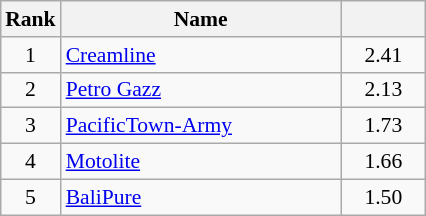<table class="wikitable" style="margin:0.5em auto;width=480;font-size:90%">
<tr>
<th width=30>Rank</th>
<th width=180>Name</th>
<th width=50></th>
</tr>
<tr>
<td align=center>1</td>
<td><a href='#'>Creamline</a></td>
<td align=center>2.41</td>
</tr>
<tr>
<td align=center>2</td>
<td><a href='#'>Petro Gazz</a></td>
<td align=center>2.13</td>
</tr>
<tr>
<td align=center>3</td>
<td><a href='#'>PacificTown-Army</a></td>
<td align=center>1.73</td>
</tr>
<tr>
<td align=center>4</td>
<td><a href='#'>Motolite</a></td>
<td align=center>1.66</td>
</tr>
<tr>
<td align=center>5</td>
<td><a href='#'>BaliPure</a></td>
<td align=center>1.50</td>
</tr>
</table>
